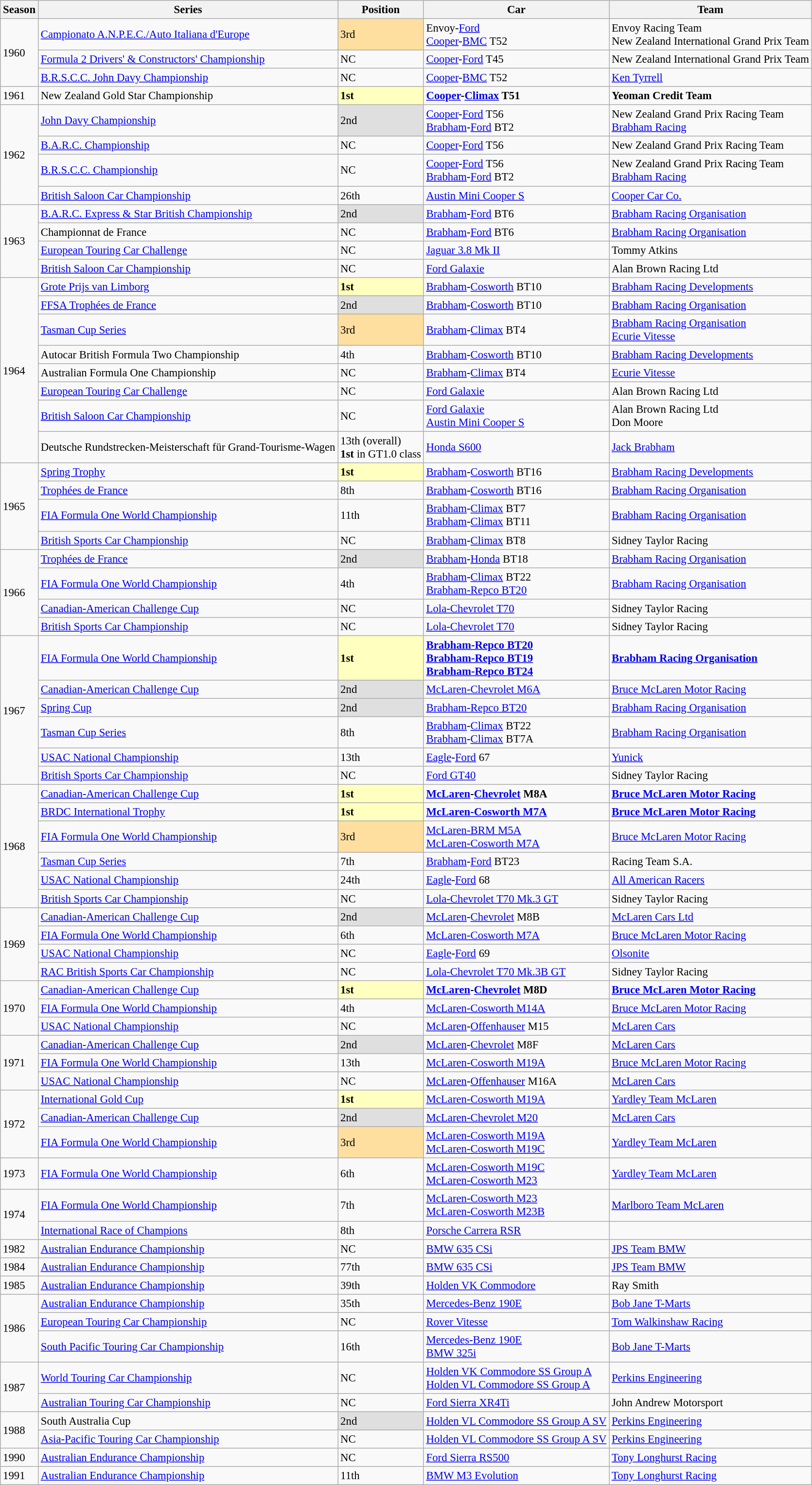<table class="wikitable" style="font-size: 95%;">
<tr>
<th>Season</th>
<th>Series</th>
<th>Position</th>
<th>Car</th>
<th>Team</th>
</tr>
<tr>
<td rowspan=3>1960</td>
<td><a href='#'>Campionato A.N.P.E.C./Auto Italiana d'Europe</a></td>
<td style="background:#ffdf9f;">3rd</td>
<td>Envoy-<a href='#'>Ford</a><br><a href='#'>Cooper</a>-<a href='#'>BMC</a> T52</td>
<td>Envoy Racing Team<br>New Zealand International Grand Prix Team</td>
</tr>
<tr>
<td><a href='#'>Formula 2 Drivers' & Constructors' Championship</a></td>
<td>NC</td>
<td><a href='#'>Cooper</a>-<a href='#'>Ford</a> T45</td>
<td>New Zealand International Grand Prix Team</td>
</tr>
<tr>
<td><a href='#'>B.R.S.C.C. John Davy Championship</a></td>
<td>NC</td>
<td><a href='#'>Cooper</a>-<a href='#'>BMC</a> T52</td>
<td><a href='#'>Ken Tyrrell</a></td>
</tr>
<tr>
<td rowspan=1>1961</td>
<td>New Zealand Gold Star Championship</td>
<td style="background:#ffffbf;"><strong>1st</strong></td>
<td><strong><a href='#'>Cooper</a>-<a href='#'>Climax</a> T51</strong></td>
<td><strong>Yeoman Credit Team</strong></td>
</tr>
<tr>
<td rowspan=4>1962</td>
<td><a href='#'>John Davy Championship</a></td>
<td style="background:#dfdfdf;">2nd</td>
<td><a href='#'>Cooper</a>-<a href='#'>Ford</a> T56<br><a href='#'>Brabham</a>-<a href='#'>Ford</a> BT2</td>
<td>New Zealand Grand Prix Racing Team<br><a href='#'>Brabham Racing</a></td>
</tr>
<tr>
<td><a href='#'>B.A.R.C. Championship</a></td>
<td>NC</td>
<td><a href='#'>Cooper</a>-<a href='#'>Ford</a> T56</td>
<td>New Zealand Grand Prix Racing Team</td>
</tr>
<tr>
<td><a href='#'>B.R.S.C.C. Championship</a></td>
<td>NC</td>
<td><a href='#'>Cooper</a>-<a href='#'>Ford</a> T56<br><a href='#'>Brabham</a>-<a href='#'>Ford</a> BT2</td>
<td>New Zealand Grand Prix Racing Team<br><a href='#'>Brabham Racing</a></td>
</tr>
<tr>
<td><a href='#'>British Saloon Car Championship</a></td>
<td>26th</td>
<td><a href='#'>Austin Mini Cooper S</a></td>
<td><a href='#'>Cooper Car Co.</a></td>
</tr>
<tr>
<td rowspan=4>1963</td>
<td><a href='#'>B.A.R.C. Express & Star British Championship</a></td>
<td style="background:#dfdfdf;">2nd</td>
<td><a href='#'>Brabham</a>-<a href='#'>Ford</a> BT6</td>
<td><a href='#'>Brabham Racing Organisation</a></td>
</tr>
<tr>
<td>Championnat de France</td>
<td>NC</td>
<td><a href='#'>Brabham</a>-<a href='#'>Ford</a> BT6</td>
<td><a href='#'>Brabham Racing Organisation</a></td>
</tr>
<tr>
<td><a href='#'>European Touring Car Challenge</a></td>
<td>NC</td>
<td><a href='#'>Jaguar 3.8 Mk II</a></td>
<td>Tommy Atkins</td>
</tr>
<tr>
<td><a href='#'>British Saloon Car Championship</a></td>
<td>NC</td>
<td><a href='#'>Ford Galaxie</a></td>
<td>Alan Brown Racing Ltd</td>
</tr>
<tr>
<td rowspan=8>1964</td>
<td><a href='#'>Grote Prijs van Limborg</a></td>
<td style="background:#ffffbf;"><strong>1st</strong></td>
<td><a href='#'>Brabham</a>-<a href='#'>Cosworth</a> BT10</td>
<td><a href='#'>Brabham Racing Developments</a></td>
</tr>
<tr>
<td><a href='#'>FFSA Trophées de France</a></td>
<td style="background:#dfdfdf;">2nd</td>
<td><a href='#'>Brabham</a>-<a href='#'>Cosworth</a> BT10</td>
<td><a href='#'>Brabham Racing Organisation</a></td>
</tr>
<tr>
<td><a href='#'>Tasman Cup Series</a></td>
<td style="background:#ffdf9f;">3rd</td>
<td><a href='#'>Brabham</a>-<a href='#'>Climax</a> BT4</td>
<td><a href='#'>Brabham Racing Organisation</a><br><a href='#'>Ecurie Vitesse</a></td>
</tr>
<tr>
<td>Autocar British Formula Two Championship</td>
<td>4th</td>
<td><a href='#'>Brabham</a>-<a href='#'>Cosworth</a> BT10</td>
<td><a href='#'>Brabham Racing Developments</a></td>
</tr>
<tr>
<td>Australian Formula One Championship</td>
<td>NC</td>
<td><a href='#'>Brabham</a>-<a href='#'>Climax</a> BT4</td>
<td><a href='#'>Ecurie Vitesse</a></td>
</tr>
<tr>
<td><a href='#'>European Touring Car Challenge</a></td>
<td>NC</td>
<td><a href='#'>Ford Galaxie</a></td>
<td>Alan Brown Racing Ltd</td>
</tr>
<tr>
<td><a href='#'>British Saloon Car Championship</a></td>
<td>NC</td>
<td><a href='#'>Ford Galaxie</a><br><a href='#'>Austin Mini Cooper S</a></td>
<td>Alan Brown Racing Ltd<br>Don Moore</td>
</tr>
<tr>
<td>Deutsche Rundstrecken-Meisterschaft für Grand-Tourisme-Wagen</td>
<td>13th (overall)<br><strong>1st</strong> in GT1.0 class</td>
<td><a href='#'>Honda S600</a></td>
<td><a href='#'>Jack Brabham</a></td>
</tr>
<tr>
<td rowspan=4>1965</td>
<td><a href='#'>Spring Trophy</a></td>
<td style="background:#ffffbf;"><strong>1st</strong></td>
<td><a href='#'>Brabham</a>-<a href='#'>Cosworth</a> BT16</td>
<td><a href='#'>Brabham Racing Developments</a></td>
</tr>
<tr>
<td><a href='#'>Trophées de France</a></td>
<td>8th</td>
<td><a href='#'>Brabham</a>-<a href='#'>Cosworth</a> BT16</td>
<td><a href='#'>Brabham Racing Organisation</a></td>
</tr>
<tr>
<td><a href='#'>FIA Formula One World Championship</a></td>
<td>11th</td>
<td><a href='#'>Brabham</a>-<a href='#'>Climax</a> BT7<br><a href='#'>Brabham</a>-<a href='#'>Climax</a> BT11</td>
<td><a href='#'>Brabham Racing Organisation</a></td>
</tr>
<tr>
<td><a href='#'>British Sports Car Championship</a></td>
<td>NC</td>
<td><a href='#'>Brabham</a>-<a href='#'>Climax</a> BT8</td>
<td>Sidney Taylor Racing</td>
</tr>
<tr>
<td rowspan=4>1966</td>
<td><a href='#'>Trophées de France</a></td>
<td style="background:#dfdfdf;">2nd</td>
<td><a href='#'>Brabham</a>-<a href='#'>Honda</a> BT18</td>
<td><a href='#'>Brabham Racing Organisation</a></td>
</tr>
<tr>
<td><a href='#'>FIA Formula One World Championship</a></td>
<td>4th</td>
<td><a href='#'>Brabham</a>-<a href='#'>Climax</a> BT22<br><a href='#'>Brabham-Repco BT20</a></td>
<td><a href='#'>Brabham Racing Organisation</a></td>
</tr>
<tr>
<td><a href='#'>Canadian-American Challenge Cup</a></td>
<td>NC</td>
<td><a href='#'>Lola-Chevrolet T70</a></td>
<td>Sidney Taylor Racing</td>
</tr>
<tr>
<td><a href='#'>British Sports Car Championship</a></td>
<td>NC</td>
<td><a href='#'>Lola-Chevrolet T70</a></td>
<td>Sidney Taylor Racing</td>
</tr>
<tr>
<td rowspan=6>1967</td>
<td><a href='#'>FIA Formula One World Championship</a></td>
<td style="background:#ffffbf;"><strong>1st</strong></td>
<td><strong><a href='#'>Brabham-Repco BT20</a></strong><br><strong><a href='#'>Brabham-Repco BT19</a></strong><br><strong><a href='#'>Brabham-Repco BT24</a></strong></td>
<td><strong><a href='#'>Brabham Racing Organisation</a></strong></td>
</tr>
<tr>
<td><a href='#'>Canadian-American Challenge Cup</a></td>
<td style="background:#dfdfdf;">2nd</td>
<td><a href='#'>McLaren-Chevrolet M6A</a></td>
<td><a href='#'>Bruce McLaren Motor Racing</a></td>
</tr>
<tr>
<td><a href='#'>Spring Cup</a></td>
<td style="background:#dfdfdf;">2nd</td>
<td><a href='#'>Brabham-Repco BT20</a></td>
<td><a href='#'>Brabham Racing Organisation</a></td>
</tr>
<tr>
<td><a href='#'>Tasman Cup Series</a></td>
<td>8th</td>
<td><a href='#'>Brabham</a>-<a href='#'>Climax</a> BT22<br><a href='#'>Brabham</a>-<a href='#'>Climax</a> BT7A</td>
<td><a href='#'>Brabham Racing Organisation</a></td>
</tr>
<tr>
<td><a href='#'>USAC National Championship</a></td>
<td>13th</td>
<td><a href='#'>Eagle</a>-<a href='#'>Ford</a> 67</td>
<td><a href='#'>Yunick</a></td>
</tr>
<tr>
<td><a href='#'>British Sports Car Championship</a></td>
<td>NC</td>
<td><a href='#'>Ford GT40</a></td>
<td>Sidney Taylor Racing</td>
</tr>
<tr>
<td rowspan=6>1968</td>
<td><a href='#'>Canadian-American Challenge Cup</a></td>
<td style="background:#ffffbf;"><strong>1st</strong></td>
<td><strong><a href='#'>McLaren</a>-<a href='#'>Chevrolet</a> M8A</strong></td>
<td><strong><a href='#'>Bruce McLaren Motor Racing</a></strong></td>
</tr>
<tr>
<td><a href='#'>BRDC International Trophy</a></td>
<td style="background:#ffffbf;"><strong>1st</strong></td>
<td><strong><a href='#'>McLaren-Cosworth M7A</a></strong></td>
<td><strong><a href='#'>Bruce McLaren Motor Racing</a></strong></td>
</tr>
<tr>
<td><a href='#'>FIA Formula One World Championship</a></td>
<td style="background:#ffdf9f;">3rd</td>
<td><a href='#'>McLaren-BRM M5A</a><br><a href='#'>McLaren-Cosworth M7A</a></td>
<td><a href='#'>Bruce McLaren Motor Racing</a></td>
</tr>
<tr>
<td><a href='#'>Tasman Cup Series</a></td>
<td>7th</td>
<td><a href='#'>Brabham</a>-<a href='#'>Ford</a> BT23</td>
<td>Racing Team S.A.</td>
</tr>
<tr>
<td><a href='#'>USAC National Championship</a></td>
<td>24th</td>
<td><a href='#'>Eagle</a>-<a href='#'>Ford</a> 68</td>
<td><a href='#'>All American Racers</a></td>
</tr>
<tr>
<td><a href='#'>British Sports Car Championship</a></td>
<td>NC</td>
<td><a href='#'>Lola-Chevrolet T70 Mk.3 GT</a></td>
<td>Sidney Taylor Racing</td>
</tr>
<tr>
<td rowspan=4>1969</td>
<td><a href='#'>Canadian-American Challenge Cup</a></td>
<td style="background:#dfdfdf;">2nd</td>
<td><a href='#'>McLaren</a>-<a href='#'>Chevrolet</a> M8B</td>
<td><a href='#'>McLaren Cars Ltd</a></td>
</tr>
<tr>
<td><a href='#'>FIA Formula One World Championship</a></td>
<td>6th</td>
<td><a href='#'>McLaren-Cosworth M7A</a></td>
<td><a href='#'>Bruce McLaren Motor Racing</a></td>
</tr>
<tr>
<td><a href='#'>USAC National Championship</a></td>
<td>NC</td>
<td><a href='#'>Eagle</a>-<a href='#'>Ford</a> 69</td>
<td><a href='#'>Olsonite</a></td>
</tr>
<tr>
<td><a href='#'>RAC British Sports Car Championship</a></td>
<td>NC</td>
<td><a href='#'>Lola-Chevrolet T70 Mk.3B GT</a></td>
<td>Sidney Taylor Racing</td>
</tr>
<tr>
<td rowspan=3>1970</td>
<td><a href='#'>Canadian-American Challenge Cup</a></td>
<td style="background:#ffffbf;"><strong>1st</strong></td>
<td><strong><a href='#'>McLaren</a>-<a href='#'>Chevrolet</a> M8D</strong></td>
<td><strong><a href='#'>Bruce McLaren Motor Racing</a></strong></td>
</tr>
<tr>
<td><a href='#'>FIA Formula One World Championship</a></td>
<td>4th</td>
<td><a href='#'>McLaren-Cosworth M14A</a></td>
<td><a href='#'>Bruce McLaren Motor Racing</a></td>
</tr>
<tr>
<td><a href='#'>USAC National Championship</a></td>
<td>NC</td>
<td><a href='#'>McLaren</a>-<a href='#'>Offenhauser</a> M15</td>
<td><a href='#'>McLaren Cars</a></td>
</tr>
<tr>
<td rowspan=3>1971</td>
<td><a href='#'>Canadian-American Challenge Cup</a></td>
<td style="background:#dfdfdf;">2nd</td>
<td><a href='#'>McLaren</a>-<a href='#'>Chevrolet</a> M8F</td>
<td><a href='#'>McLaren Cars</a></td>
</tr>
<tr>
<td><a href='#'>FIA Formula One World Championship</a></td>
<td>13th</td>
<td><a href='#'>McLaren-Cosworth M19A</a></td>
<td><a href='#'>Bruce McLaren Motor Racing</a></td>
</tr>
<tr>
<td><a href='#'>USAC National Championship</a></td>
<td>NC</td>
<td><a href='#'>McLaren</a>-<a href='#'>Offenhauser</a> M16A</td>
<td><a href='#'>McLaren Cars</a></td>
</tr>
<tr>
<td rowspan=3>1972</td>
<td><a href='#'>International Gold Cup</a></td>
<td style="background:#ffffbf;"><strong>1st</strong></td>
<td><a href='#'>McLaren-Cosworth M19A</a></td>
<td><a href='#'>Yardley Team McLaren</a></td>
</tr>
<tr>
<td><a href='#'>Canadian-American Challenge Cup</a></td>
<td style="background:#dfdfdf;">2nd</td>
<td><a href='#'>McLaren-Chevrolet M20</a></td>
<td><a href='#'>McLaren Cars</a></td>
</tr>
<tr>
<td><a href='#'>FIA Formula One World Championship</a></td>
<td style="background:#ffdf9f;">3rd</td>
<td><a href='#'>McLaren-Cosworth M19A</a> <br><a href='#'>McLaren-Cosworth M19C</a></td>
<td><a href='#'>Yardley Team McLaren</a></td>
</tr>
<tr>
<td>1973</td>
<td><a href='#'>FIA Formula One World Championship</a></td>
<td>6th</td>
<td><a href='#'>McLaren-Cosworth M19C</a> <br><a href='#'>McLaren-Cosworth M23</a></td>
<td><a href='#'>Yardley Team McLaren</a></td>
</tr>
<tr>
<td rowspan=2>1974</td>
<td><a href='#'>FIA Formula One World Championship</a></td>
<td>7th</td>
<td><a href='#'>McLaren-Cosworth M23</a> <br><a href='#'>McLaren-Cosworth M23B</a></td>
<td><a href='#'>Marlboro Team McLaren</a></td>
</tr>
<tr>
<td><a href='#'>International Race of Champions</a></td>
<td>8th</td>
<td><a href='#'>Porsche Carrera RSR</a></td>
<td></td>
</tr>
<tr>
<td>1982</td>
<td><a href='#'>Australian Endurance Championship</a></td>
<td>NC</td>
<td><a href='#'>BMW 635 CSi</a></td>
<td><a href='#'>JPS Team BMW</a></td>
</tr>
<tr>
<td>1984</td>
<td><a href='#'>Australian Endurance Championship</a></td>
<td>77th</td>
<td><a href='#'>BMW 635 CSi</a></td>
<td><a href='#'>JPS Team BMW</a></td>
</tr>
<tr>
<td>1985</td>
<td><a href='#'>Australian Endurance Championship</a></td>
<td>39th</td>
<td><a href='#'>Holden VK Commodore</a></td>
<td>Ray Smith</td>
</tr>
<tr>
<td rowspan=3>1986</td>
<td><a href='#'>Australian Endurance Championship</a></td>
<td>35th</td>
<td><a href='#'>Mercedes-Benz 190E</a></td>
<td><a href='#'>Bob Jane T-Marts</a></td>
</tr>
<tr>
<td><a href='#'>European Touring Car Championship</a></td>
<td>NC</td>
<td><a href='#'>Rover Vitesse</a></td>
<td><a href='#'>Tom Walkinshaw Racing</a></td>
</tr>
<tr>
<td><a href='#'>South Pacific Touring Car Championship</a></td>
<td>16th</td>
<td><a href='#'>Mercedes-Benz 190E</a><br><a href='#'>BMW 325i</a></td>
<td><a href='#'>Bob Jane T-Marts</a></td>
</tr>
<tr>
<td rowspan=2>1987</td>
<td><a href='#'>World Touring Car Championship</a></td>
<td>NC</td>
<td><a href='#'>Holden VK Commodore SS Group A</a><br><a href='#'>Holden VL Commodore SS Group A</a></td>
<td><a href='#'>Perkins Engineering</a></td>
</tr>
<tr>
<td><a href='#'>Australian Touring Car Championship</a></td>
<td>NC</td>
<td><a href='#'>Ford Sierra XR4Ti</a></td>
<td>John Andrew Motorsport</td>
</tr>
<tr>
<td rowspan=2>1988</td>
<td>South Australia Cup</td>
<td style="background:#dfdfdf;">2nd</td>
<td><a href='#'>Holden VL Commodore SS Group A SV</a></td>
<td><a href='#'>Perkins Engineering</a></td>
</tr>
<tr>
<td><a href='#'>Asia-Pacific Touring Car Championship</a></td>
<td>NC</td>
<td><a href='#'>Holden VL Commodore SS Group A SV</a></td>
<td><a href='#'>Perkins Engineering</a></td>
</tr>
<tr>
<td>1990</td>
<td><a href='#'>Australian Endurance Championship</a></td>
<td>NC</td>
<td><a href='#'>Ford Sierra RS500</a></td>
<td><a href='#'>Tony Longhurst Racing</a></td>
</tr>
<tr>
<td>1991</td>
<td><a href='#'>Australian Endurance Championship</a></td>
<td>11th</td>
<td><a href='#'>BMW M3 Evolution</a></td>
<td><a href='#'>Tony Longhurst Racing</a></td>
</tr>
</table>
